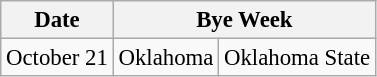<table class="wikitable" style="font-size:95%">
<tr>
<th>Date</th>
<th colspan="2">Bye Week</th>
</tr>
<tr>
<td>October 21</td>
<td>Oklahoma</td>
<td>Oklahoma State</td>
</tr>
</table>
